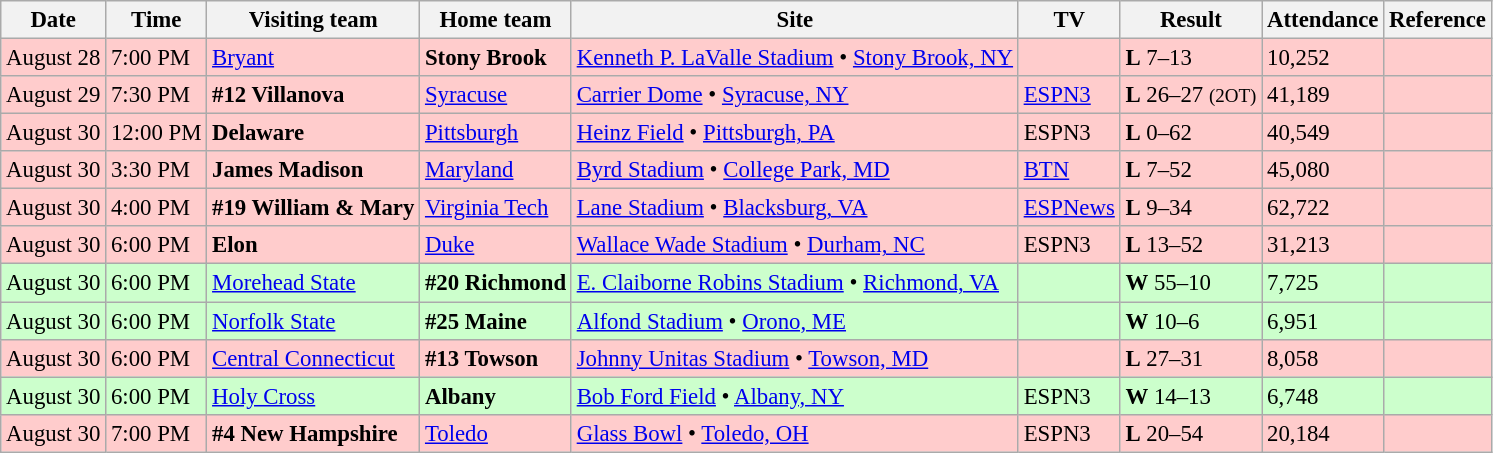<table class="wikitable" style="font-size:95%;">
<tr>
<th>Date</th>
<th>Time</th>
<th>Visiting team</th>
<th>Home team</th>
<th>Site</th>
<th>TV</th>
<th>Result</th>
<th>Attendance</th>
<th class="unsortable">Reference</th>
</tr>
<tr bgcolor=ffcccc>
<td>August 28</td>
<td>7:00 PM</td>
<td><a href='#'>Bryant</a></td>
<td><strong>Stony Brook</strong></td>
<td><a href='#'>Kenneth P. LaValle Stadium</a> • <a href='#'>Stony Brook, NY</a></td>
<td></td>
<td><strong>L</strong> 7–13</td>
<td>10,252</td>
<td></td>
</tr>
<tr bgcolor=ffcccc>
<td>August 29</td>
<td>7:30 PM</td>
<td><strong>#12 Villanova</strong></td>
<td><a href='#'>Syracuse</a></td>
<td><a href='#'>Carrier Dome</a> • <a href='#'>Syracuse, NY</a></td>
<td><a href='#'>ESPN3</a></td>
<td><strong>L</strong> 26–27 <small>(2OT)</small></td>
<td>41,189</td>
<td></td>
</tr>
<tr bgcolor=ffcccc>
<td>August 30</td>
<td>12:00 PM</td>
<td><strong>Delaware</strong></td>
<td><a href='#'>Pittsburgh</a></td>
<td><a href='#'>Heinz Field</a> • <a href='#'>Pittsburgh, PA</a></td>
<td>ESPN3</td>
<td><strong>L</strong> 0–62</td>
<td>40,549</td>
<td></td>
</tr>
<tr bgcolor=ffcccc>
<td>August 30</td>
<td>3:30 PM</td>
<td><strong>James Madison</strong></td>
<td><a href='#'>Maryland</a></td>
<td><a href='#'>Byrd Stadium</a> • <a href='#'>College Park, MD</a></td>
<td><a href='#'>BTN</a></td>
<td><strong>L</strong> 7–52</td>
<td>45,080</td>
<td></td>
</tr>
<tr bgcolor=ffcccc>
<td>August 30</td>
<td>4:00 PM</td>
<td><strong>#19 William & Mary</strong></td>
<td><a href='#'>Virginia Tech</a></td>
<td><a href='#'>Lane Stadium</a> • <a href='#'>Blacksburg, VA</a></td>
<td><a href='#'>ESPNews</a></td>
<td><strong>L</strong> 9–34</td>
<td>62,722</td>
<td></td>
</tr>
<tr bgcolor=ffcccc>
<td>August 30</td>
<td>6:00 PM</td>
<td><strong>Elon</strong></td>
<td><a href='#'>Duke</a></td>
<td><a href='#'>Wallace Wade Stadium</a> • <a href='#'>Durham, NC</a></td>
<td>ESPN3</td>
<td><strong>L</strong> 13–52</td>
<td>31,213</td>
<td></td>
</tr>
<tr bgcolor=ccffcc>
<td>August 30</td>
<td>6:00 PM</td>
<td><a href='#'>Morehead State</a></td>
<td><strong>#20 Richmond</strong></td>
<td><a href='#'>E. Claiborne Robins Stadium</a> • <a href='#'>Richmond, VA</a></td>
<td></td>
<td><strong>W</strong> 55–10</td>
<td>7,725</td>
<td></td>
</tr>
<tr bgcolor=ccffcc>
<td>August 30</td>
<td>6:00 PM</td>
<td><a href='#'>Norfolk State</a></td>
<td><strong>#25 Maine</strong></td>
<td><a href='#'>Alfond Stadium</a> • <a href='#'>Orono, ME</a></td>
<td></td>
<td><strong>W</strong> 10–6</td>
<td>6,951</td>
<td></td>
</tr>
<tr bgcolor=ffcccc>
<td>August 30</td>
<td>6:00 PM</td>
<td><a href='#'>Central Connecticut</a></td>
<td><strong>#13 Towson</strong></td>
<td><a href='#'>Johnny Unitas Stadium</a> • <a href='#'>Towson, MD</a></td>
<td></td>
<td><strong>L</strong> 27–31</td>
<td>8,058</td>
<td></td>
</tr>
<tr bgcolor=ccffcc>
<td>August 30</td>
<td>6:00 PM</td>
<td><a href='#'>Holy Cross</a></td>
<td><strong>Albany</strong></td>
<td><a href='#'>Bob Ford Field</a> • <a href='#'>Albany, NY</a></td>
<td>ESPN3</td>
<td><strong>W</strong> 14–13</td>
<td>6,748</td>
<td></td>
</tr>
<tr bgcolor=ffcccc>
<td>August 30</td>
<td>7:00 PM</td>
<td><strong>#4 New Hampshire</strong></td>
<td><a href='#'>Toledo</a></td>
<td><a href='#'>Glass Bowl</a> • <a href='#'>Toledo, OH</a></td>
<td>ESPN3</td>
<td><strong>L</strong> 20–54</td>
<td>20,184</td>
<td></td>
</tr>
</table>
